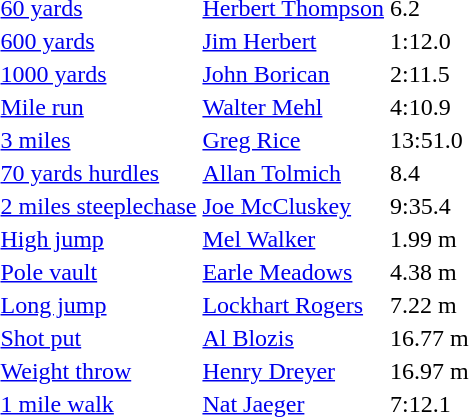<table>
<tr>
<td><a href='#'>60 yards</a></td>
<td><a href='#'>Herbert Thompson</a></td>
<td>6.2</td>
<td></td>
<td></td>
<td></td>
<td></td>
</tr>
<tr>
<td><a href='#'>600 yards</a></td>
<td><a href='#'>Jim Herbert</a></td>
<td>1:12.0</td>
<td></td>
<td></td>
<td></td>
<td></td>
</tr>
<tr>
<td><a href='#'>1000 yards</a></td>
<td><a href='#'>John Borican</a></td>
<td>2:11.5</td>
<td></td>
<td></td>
<td></td>
<td></td>
</tr>
<tr>
<td><a href='#'>Mile run</a></td>
<td><a href='#'>Walter Mehl</a></td>
<td>4:10.9</td>
<td></td>
<td></td>
<td></td>
<td></td>
</tr>
<tr>
<td><a href='#'>3 miles</a></td>
<td><a href='#'>Greg Rice</a></td>
<td>13:51.0</td>
<td></td>
<td></td>
<td></td>
<td></td>
</tr>
<tr>
<td><a href='#'>70 yards hurdles</a></td>
<td><a href='#'>Allan Tolmich</a></td>
<td>8.4</td>
<td></td>
<td></td>
<td></td>
<td></td>
</tr>
<tr>
<td><a href='#'>2 miles steeplechase</a></td>
<td><a href='#'>Joe McCluskey</a></td>
<td>9:35.4</td>
<td></td>
<td></td>
<td></td>
<td></td>
</tr>
<tr>
<td><a href='#'>High jump</a></td>
<td><a href='#'>Mel Walker</a></td>
<td>1.99 m</td>
<td></td>
<td></td>
<td></td>
<td></td>
</tr>
<tr>
<td><a href='#'>Pole vault</a></td>
<td><a href='#'>Earle Meadows</a></td>
<td>4.38 m</td>
<td></td>
<td></td>
<td></td>
<td></td>
</tr>
<tr>
<td><a href='#'>Long jump</a></td>
<td><a href='#'>Lockhart Rogers</a></td>
<td>7.22 m</td>
<td></td>
<td></td>
<td></td>
<td></td>
</tr>
<tr>
<td><a href='#'>Shot put</a></td>
<td><a href='#'>Al Blozis</a></td>
<td>16.77 m</td>
<td></td>
<td></td>
<td></td>
<td></td>
</tr>
<tr>
<td><a href='#'>Weight throw</a></td>
<td><a href='#'>Henry Dreyer</a></td>
<td>16.97 m</td>
<td></td>
<td></td>
<td></td>
<td></td>
</tr>
<tr>
<td><a href='#'>1 mile walk</a></td>
<td><a href='#'>Nat Jaeger</a></td>
<td>7:12.1</td>
<td></td>
<td></td>
<td></td>
<td></td>
</tr>
</table>
